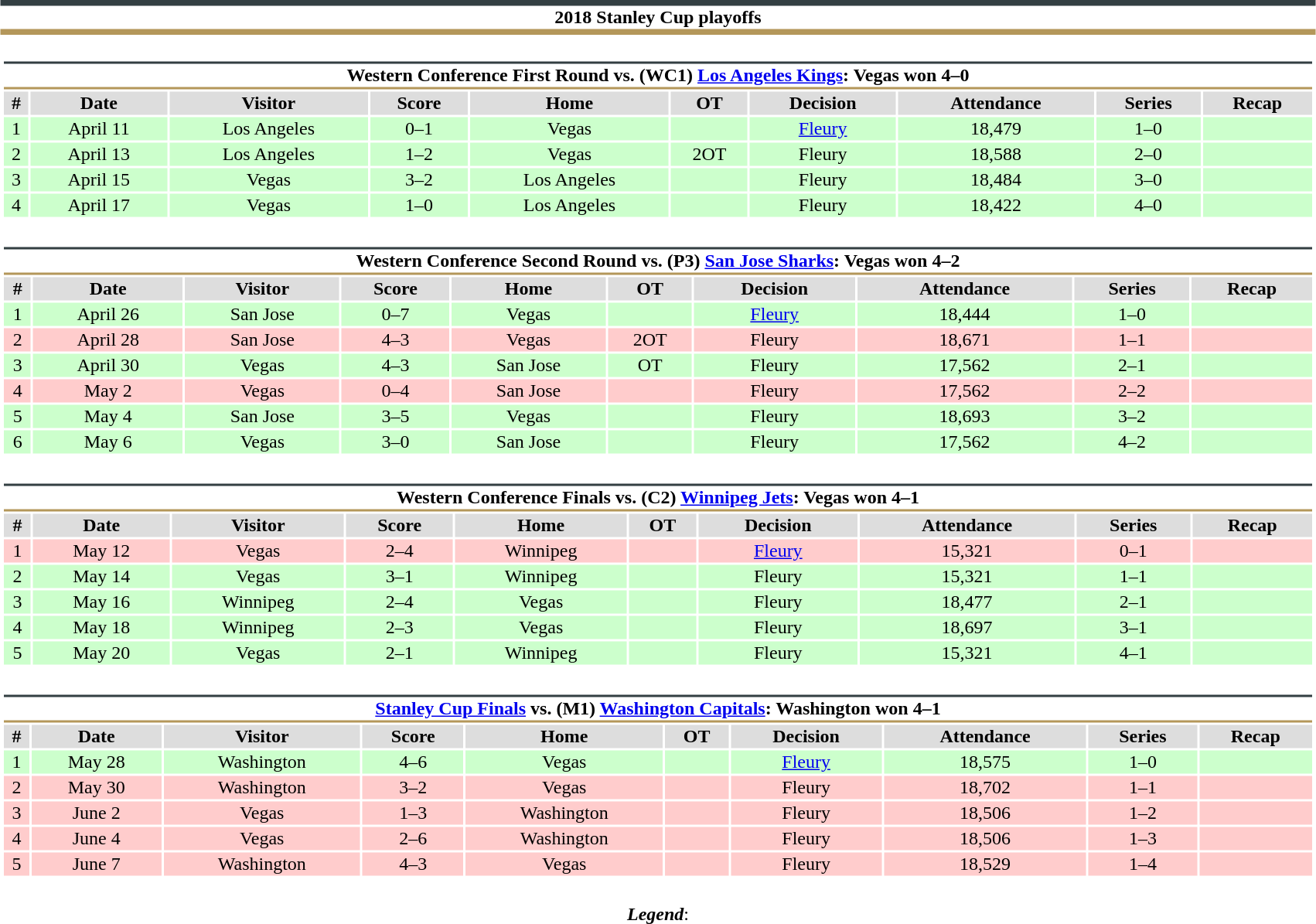<table class="toccolours" style="width:90%; clear:both; margin:1.5em auto; text-align:center;">
<tr>
<th colspan=10 style="background:#FFFFFF; border-top:#333F42 5px solid; border-bottom:#B4975A 5px solid;">2018 Stanley Cup playoffs</th>
</tr>
<tr>
<td colspan=10><br><table class="toccolours collapsible collapsed" style="width:100%;">
<tr>
<th colspan=10 style="background:#FFFFFF; border-top:#333F42 2px solid; border-bottom:#B4975A 2px solid;">Western Conference First Round vs. (WC1) <a href='#'>Los Angeles Kings</a>: Vegas won 4–0</th>
</tr>
<tr style="background:#ddd;">
<th>#</th>
<th>Date</th>
<th>Visitor</th>
<th>Score</th>
<th>Home</th>
<th>OT</th>
<th>Decision</th>
<th>Attendance</th>
<th>Series</th>
<th>Recap</th>
</tr>
<tr style="background:#cfc;">
<td>1</td>
<td>April 11</td>
<td>Los Angeles</td>
<td>0–1</td>
<td>Vegas</td>
<td></td>
<td><a href='#'>Fleury</a></td>
<td>18,479</td>
<td>1–0</td>
<td></td>
</tr>
<tr style="background:#cfc;">
<td>2</td>
<td>April 13</td>
<td>Los Angeles</td>
<td>1–2</td>
<td>Vegas</td>
<td>2OT</td>
<td>Fleury</td>
<td>18,588</td>
<td>2–0</td>
<td></td>
</tr>
<tr style="background:#cfc;">
<td>3</td>
<td>April 15</td>
<td>Vegas</td>
<td>3–2</td>
<td>Los Angeles</td>
<td></td>
<td>Fleury</td>
<td>18,484</td>
<td>3–0</td>
<td></td>
</tr>
<tr style="background:#cfc;">
<td>4</td>
<td>April 17</td>
<td>Vegas</td>
<td>1–0</td>
<td>Los Angeles</td>
<td></td>
<td>Fleury</td>
<td>18,422</td>
<td>4–0</td>
<td></td>
</tr>
</table>
</td>
</tr>
<tr>
<td colspan=10><br><table class="toccolours collapsible collapsed" style="width:100%;">
<tr>
<th colspan=10 style="background:#FFFFFF; border-top:#333F42 2px solid; border-bottom:#B4975A 2px solid;">Western Conference Second Round vs. (P3) <a href='#'>San Jose Sharks</a>: Vegas won 4–2</th>
</tr>
<tr style="background:#ddd;">
<th>#</th>
<th>Date</th>
<th>Visitor</th>
<th>Score</th>
<th>Home</th>
<th>OT</th>
<th>Decision</th>
<th>Attendance</th>
<th>Series</th>
<th>Recap</th>
</tr>
<tr style="background:#cfc;">
<td>1</td>
<td>April 26</td>
<td>San Jose</td>
<td>0–7</td>
<td>Vegas</td>
<td></td>
<td><a href='#'>Fleury</a></td>
<td>18,444</td>
<td>1–0</td>
<td></td>
</tr>
<tr style="background:#fcc;">
<td>2</td>
<td>April 28</td>
<td>San Jose</td>
<td>4–3</td>
<td>Vegas</td>
<td>2OT</td>
<td>Fleury</td>
<td>18,671</td>
<td>1–1</td>
<td></td>
</tr>
<tr style="background:#cfc;">
<td>3</td>
<td>April 30</td>
<td>Vegas</td>
<td>4–3</td>
<td>San Jose</td>
<td>OT</td>
<td>Fleury</td>
<td>17,562</td>
<td>2–1</td>
<td></td>
</tr>
<tr style="background:#fcc;">
<td>4</td>
<td>May 2</td>
<td>Vegas</td>
<td>0–4</td>
<td>San Jose</td>
<td></td>
<td>Fleury</td>
<td>17,562</td>
<td>2–2</td>
<td></td>
</tr>
<tr style="background:#cfc;">
<td>5</td>
<td>May 4</td>
<td>San Jose</td>
<td>3–5</td>
<td>Vegas</td>
<td></td>
<td>Fleury</td>
<td>18,693</td>
<td>3–2</td>
<td></td>
</tr>
<tr style="background:#cfc;">
<td>6</td>
<td>May 6</td>
<td>Vegas</td>
<td>3–0</td>
<td>San Jose</td>
<td></td>
<td>Fleury</td>
<td>17,562</td>
<td>4–2</td>
<td></td>
</tr>
</table>
</td>
</tr>
<tr>
<td colspan=10><br><table class="toccolours collapsible collapsed" style="width:100%;">
<tr>
<th colspan=10 style="background:#FFFFFF; border-top:#333F42 2px solid; border-bottom:#B4975A 2px solid;">Western Conference Finals vs. (C2) <a href='#'>Winnipeg Jets</a>: Vegas won 4–1</th>
</tr>
<tr style="background:#ddd;">
<th>#</th>
<th>Date</th>
<th>Visitor</th>
<th>Score</th>
<th>Home</th>
<th>OT</th>
<th>Decision</th>
<th>Attendance</th>
<th>Series</th>
<th>Recap</th>
</tr>
<tr style="background:#fcc;">
<td>1</td>
<td>May 12</td>
<td>Vegas</td>
<td>2–4</td>
<td>Winnipeg</td>
<td></td>
<td><a href='#'>Fleury</a></td>
<td>15,321</td>
<td>0–1</td>
<td></td>
</tr>
<tr style="background:#cfc;">
<td>2</td>
<td>May 14</td>
<td>Vegas</td>
<td>3–1</td>
<td>Winnipeg</td>
<td></td>
<td>Fleury</td>
<td>15,321</td>
<td>1–1</td>
<td></td>
</tr>
<tr style="background:#cfc;">
<td>3</td>
<td>May 16</td>
<td>Winnipeg</td>
<td>2–4</td>
<td>Vegas</td>
<td></td>
<td>Fleury</td>
<td>18,477</td>
<td>2–1</td>
<td></td>
</tr>
<tr style="background:#cfc;">
<td>4</td>
<td>May 18</td>
<td>Winnipeg</td>
<td>2–3</td>
<td>Vegas</td>
<td></td>
<td>Fleury</td>
<td>18,697</td>
<td>3–1</td>
<td></td>
</tr>
<tr style="background:#cfc;">
<td>5</td>
<td>May 20</td>
<td>Vegas</td>
<td>2–1</td>
<td>Winnipeg</td>
<td></td>
<td>Fleury</td>
<td>15,321</td>
<td>4–1</td>
<td></td>
</tr>
</table>
</td>
</tr>
<tr>
<td colspan=10><br><table class="toccolours collapsible collapsed" style="width:100%;">
<tr>
<th colspan=10 style="background:#FFFFFF; border-top:#333F42 2px solid; border-bottom:#B4975A 2px solid;"><a href='#'>Stanley Cup Finals</a> vs. (M1) <a href='#'>Washington Capitals</a>: Washington won 4–1</th>
</tr>
<tr style="background:#ddd;">
<th>#</th>
<th>Date</th>
<th>Visitor</th>
<th>Score</th>
<th>Home</th>
<th>OT</th>
<th>Decision</th>
<th>Attendance</th>
<th>Series</th>
<th>Recap</th>
</tr>
<tr style="background:#cfc;">
<td>1</td>
<td>May 28</td>
<td>Washington</td>
<td>4–6</td>
<td>Vegas</td>
<td></td>
<td><a href='#'>Fleury</a></td>
<td>18,575</td>
<td>1–0</td>
<td></td>
</tr>
<tr style="background:#fcc;">
<td>2</td>
<td>May 30</td>
<td>Washington</td>
<td>3–2</td>
<td>Vegas</td>
<td></td>
<td>Fleury</td>
<td>18,702</td>
<td>1–1</td>
<td></td>
</tr>
<tr style="background:#fcc;">
<td>3</td>
<td>June 2</td>
<td>Vegas</td>
<td>1–3</td>
<td>Washington</td>
<td></td>
<td>Fleury</td>
<td>18,506</td>
<td>1–2</td>
<td></td>
</tr>
<tr style="background:#fcc;">
<td>4</td>
<td>June 4</td>
<td>Vegas</td>
<td>2–6</td>
<td>Washington</td>
<td></td>
<td>Fleury</td>
<td>18,506</td>
<td>1–3</td>
<td></td>
</tr>
<tr style="background:#fcc;">
<td>5</td>
<td>June 7</td>
<td>Washington</td>
<td>4–3</td>
<td>Vegas</td>
<td></td>
<td>Fleury</td>
<td>18,529</td>
<td>1–4</td>
<td></td>
</tr>
</table>
</td>
</tr>
<tr>
<td colspan="10" style="text-align:center;"><br><strong><em>Legend</em></strong>:

</td>
</tr>
</table>
